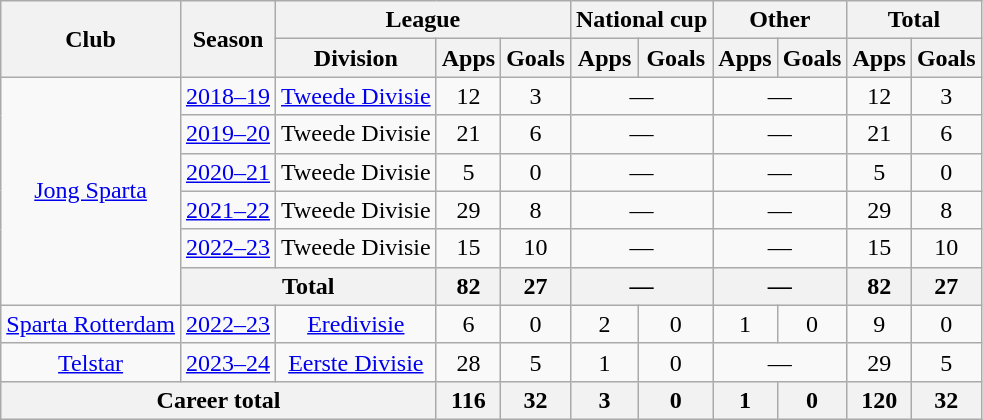<table class="wikitable" style="text-align:center">
<tr>
<th rowspan="2">Club</th>
<th rowspan="2">Season</th>
<th colspan="3">League</th>
<th colspan="2">National cup</th>
<th colspan="2">Other</th>
<th colspan="2">Total</th>
</tr>
<tr>
<th>Division</th>
<th>Apps</th>
<th>Goals</th>
<th>Apps</th>
<th>Goals</th>
<th>Apps</th>
<th>Goals</th>
<th>Apps</th>
<th>Goals</th>
</tr>
<tr>
<td rowspan="6"><a href='#'>Jong Sparta</a></td>
<td><a href='#'>2018–19</a></td>
<td><a href='#'>Tweede Divisie</a></td>
<td>12</td>
<td>3</td>
<td colspan="2">—</td>
<td colspan="2">—</td>
<td>12</td>
<td>3</td>
</tr>
<tr>
<td><a href='#'>2019–20</a></td>
<td>Tweede Divisie</td>
<td>21</td>
<td>6</td>
<td colspan="2">—</td>
<td colspan="2">—</td>
<td>21</td>
<td>6</td>
</tr>
<tr>
<td><a href='#'>2020–21</a></td>
<td>Tweede Divisie</td>
<td>5</td>
<td>0</td>
<td colspan="2">—</td>
<td colspan="2">—</td>
<td>5</td>
<td>0</td>
</tr>
<tr>
<td><a href='#'>2021–22</a></td>
<td>Tweede Divisie</td>
<td>29</td>
<td>8</td>
<td colspan="2">—</td>
<td colspan="2">—</td>
<td>29</td>
<td>8</td>
</tr>
<tr>
<td><a href='#'>2022–23</a></td>
<td>Tweede Divisie</td>
<td>15</td>
<td>10</td>
<td colspan="2">—</td>
<td colspan="2">—</td>
<td>15</td>
<td>10</td>
</tr>
<tr>
<th colspan="2">Total</th>
<th>82</th>
<th>27</th>
<th colspan="2">—</th>
<th colspan="2">—</th>
<th>82</th>
<th>27</th>
</tr>
<tr>
<td><a href='#'>Sparta Rotterdam</a></td>
<td><a href='#'>2022–23</a></td>
<td><a href='#'>Eredivisie</a></td>
<td>6</td>
<td>0</td>
<td>2</td>
<td>0</td>
<td>1</td>
<td>0</td>
<td>9</td>
<td>0</td>
</tr>
<tr>
<td rowspan="1"><a href='#'>Telstar</a></td>
<td><a href='#'>2023–24</a></td>
<td><a href='#'>Eerste Divisie</a></td>
<td>28</td>
<td>5</td>
<td>1</td>
<td>0</td>
<td colspan="2">—</td>
<td>29</td>
<td>5</td>
</tr>
<tr>
<th colspan="3">Career total</th>
<th>116</th>
<th>32</th>
<th>3</th>
<th>0</th>
<th>1</th>
<th>0</th>
<th>120</th>
<th>32</th>
</tr>
</table>
